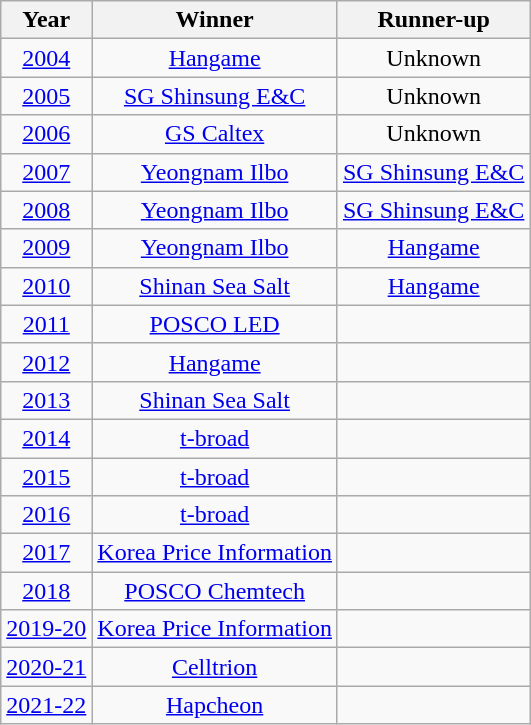<table class="wikitable" style="text-align: center;">
<tr>
<th>Year</th>
<th>Winner</th>
<th>Runner-up</th>
</tr>
<tr>
<td><a href='#'>2004</a></td>
<td><a href='#'>Hangame</a></td>
<td>Unknown</td>
</tr>
<tr>
<td><a href='#'>2005</a></td>
<td><a href='#'>SG Shinsung E&C</a></td>
<td>Unknown</td>
</tr>
<tr>
<td><a href='#'>2006</a></td>
<td><a href='#'>GS Caltex</a></td>
<td>Unknown</td>
</tr>
<tr>
<td><a href='#'>2007</a></td>
<td><a href='#'>Yeongnam Ilbo</a></td>
<td><a href='#'>SG Shinsung E&C</a></td>
</tr>
<tr>
<td><a href='#'>2008</a></td>
<td><a href='#'>Yeongnam Ilbo</a></td>
<td><a href='#'>SG Shinsung E&C</a></td>
</tr>
<tr>
<td><a href='#'>2009</a></td>
<td><a href='#'>Yeongnam Ilbo</a></td>
<td><a href='#'>Hangame</a></td>
</tr>
<tr>
<td><a href='#'>2010</a></td>
<td><a href='#'>Shinan Sea Salt</a></td>
<td><a href='#'>Hangame</a></td>
</tr>
<tr>
<td><a href='#'>2011</a></td>
<td><a href='#'>POSCO LED</a></td>
<td></td>
</tr>
<tr>
<td><a href='#'>2012</a></td>
<td><a href='#'>Hangame</a></td>
<td></td>
</tr>
<tr>
<td><a href='#'>2013</a></td>
<td><a href='#'>Shinan Sea Salt</a></td>
<td></td>
</tr>
<tr>
<td><a href='#'>2014</a></td>
<td><a href='#'>t-broad</a></td>
<td></td>
</tr>
<tr>
<td><a href='#'>2015</a></td>
<td><a href='#'>t-broad</a></td>
<td></td>
</tr>
<tr>
<td><a href='#'>2016</a></td>
<td><a href='#'>t-broad</a></td>
<td></td>
</tr>
<tr>
<td><a href='#'>2017</a></td>
<td><a href='#'>Korea Price Information</a></td>
<td></td>
</tr>
<tr>
<td><a href='#'>2018</a></td>
<td><a href='#'>POSCO Chemtech</a></td>
<td></td>
</tr>
<tr>
<td><a href='#'>2019-20</a></td>
<td><a href='#'>Korea Price Information</a></td>
<td></td>
</tr>
<tr>
<td><a href='#'>2020-21</a></td>
<td><a href='#'>Celltrion</a></td>
<td></td>
</tr>
<tr>
<td><a href='#'>2021-22</a></td>
<td><a href='#'>Hapcheon</a></td>
<td></td>
</tr>
</table>
